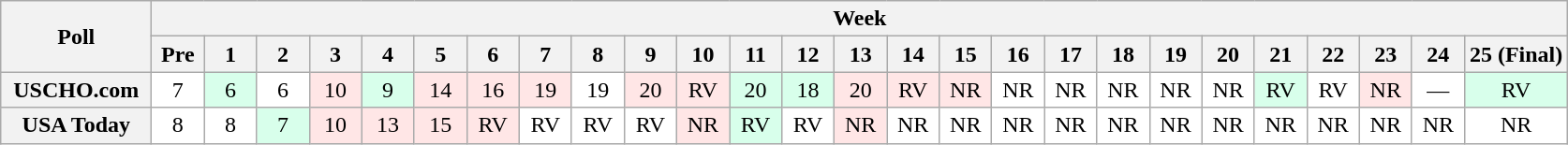<table class="wikitable" style="white-space:nowrap;">
<tr>
<th scope="col" width="100" rowspan="2">Poll</th>
<th colspan="26">Week</th>
</tr>
<tr>
<th scope="col" width="30">Pre</th>
<th scope="col" width="30">1</th>
<th scope="col" width="30">2</th>
<th scope="col" width="30">3</th>
<th scope="col" width="30">4</th>
<th scope="col" width="30">5</th>
<th scope="col" width="30">6</th>
<th scope="col" width="30">7</th>
<th scope="col" width="30">8</th>
<th scope="col" width="30">9</th>
<th scope="col" width="30">10</th>
<th scope="col" width="30">11</th>
<th scope="col" width="30">12</th>
<th scope="col" width="30">13</th>
<th scope="col" width="30">14</th>
<th scope="col" width="30">15</th>
<th scope="col" width="30">16</th>
<th scope="col" width="30">17</th>
<th scope="col" width="30">18</th>
<th scope="col" width="30">19</th>
<th scope="col" width="30">20</th>
<th scope="col" width="30">21</th>
<th scope="col" width="30">22</th>
<th scope="col" width="30">23</th>
<th scope="col" width="30">24</th>
<th scope="col" width="30">25 (Final)</th>
</tr>
<tr style="text-align:center;">
<th>USCHO.com</th>
<td bgcolor=FFFFFF>7</td>
<td bgcolor=D8FFEB>6</td>
<td bgcolor=FFFFFF>6</td>
<td bgcolor=FFE6E6>10</td>
<td bgcolor=D8FFEB>9</td>
<td bgcolor=FFE6E6>14</td>
<td bgcolor=FFE6E6>16</td>
<td bgcolor=FFE6E6>19</td>
<td bgcolor=FFFFFF>19</td>
<td bgcolor=FFE6E6>20</td>
<td bgcolor=FFE6E6>RV</td>
<td bgcolor=D8FFEB>20</td>
<td bgcolor=D8FFEB>18</td>
<td bgcolor=FFE6E6>20</td>
<td bgcolor=FFE6E6>RV</td>
<td bgcolor=FFE6E6>NR</td>
<td bgcolor=FFFFFF>NR</td>
<td bgcolor=FFFFFF>NR</td>
<td bgcolor=FFFFFF>NR</td>
<td bgcolor=FFFFFF>NR</td>
<td bgcolor=FFFFFF>NR</td>
<td bgcolor=D8FFEB>RV</td>
<td bgcolor=FFFFFF>RV</td>
<td bgcolor=FFE6E6>NR</td>
<td bgcolor=FFFFFF>—</td>
<td bgcolor=D8FFEB>RV</td>
</tr>
<tr style="text-align:center;">
<th>USA Today</th>
<td bgcolor=FFFFFF>8</td>
<td bgcolor=FFFFFF>8</td>
<td bgcolor=D8FFEB>7</td>
<td bgcolor=FFE6E6>10</td>
<td bgcolor=FFE6E6>13</td>
<td bgcolor=FFE6E6>15</td>
<td bgcolor=FFE6E6>RV</td>
<td bgcolor=FFFFFF>RV</td>
<td bgcolor=FFFFFF>RV</td>
<td bgcolor=FFFFFF>RV</td>
<td bgcolor=FFE6E6>NR</td>
<td bgcolor=D8FFEB>RV</td>
<td bgcolor=FFFFFF>RV</td>
<td bgcolor=FFE6E6>NR</td>
<td bgcolor=FFFFFF>NR</td>
<td bgcolor=FFFFFF>NR</td>
<td bgcolor=FFFFFF>NR</td>
<td bgcolor=FFFFFF>NR</td>
<td bgcolor=FFFFFF>NR</td>
<td bgcolor=FFFFFF>NR</td>
<td bgcolor=FFFFFF>NR</td>
<td bgcolor=FFFFFF>NR</td>
<td bgcolor=FFFFFF>NR</td>
<td bgcolor=FFFFFF>NR</td>
<td bgcolor=FFFFFF>NR</td>
<td bgcolor=FFFFFF>NR</td>
</tr>
</table>
